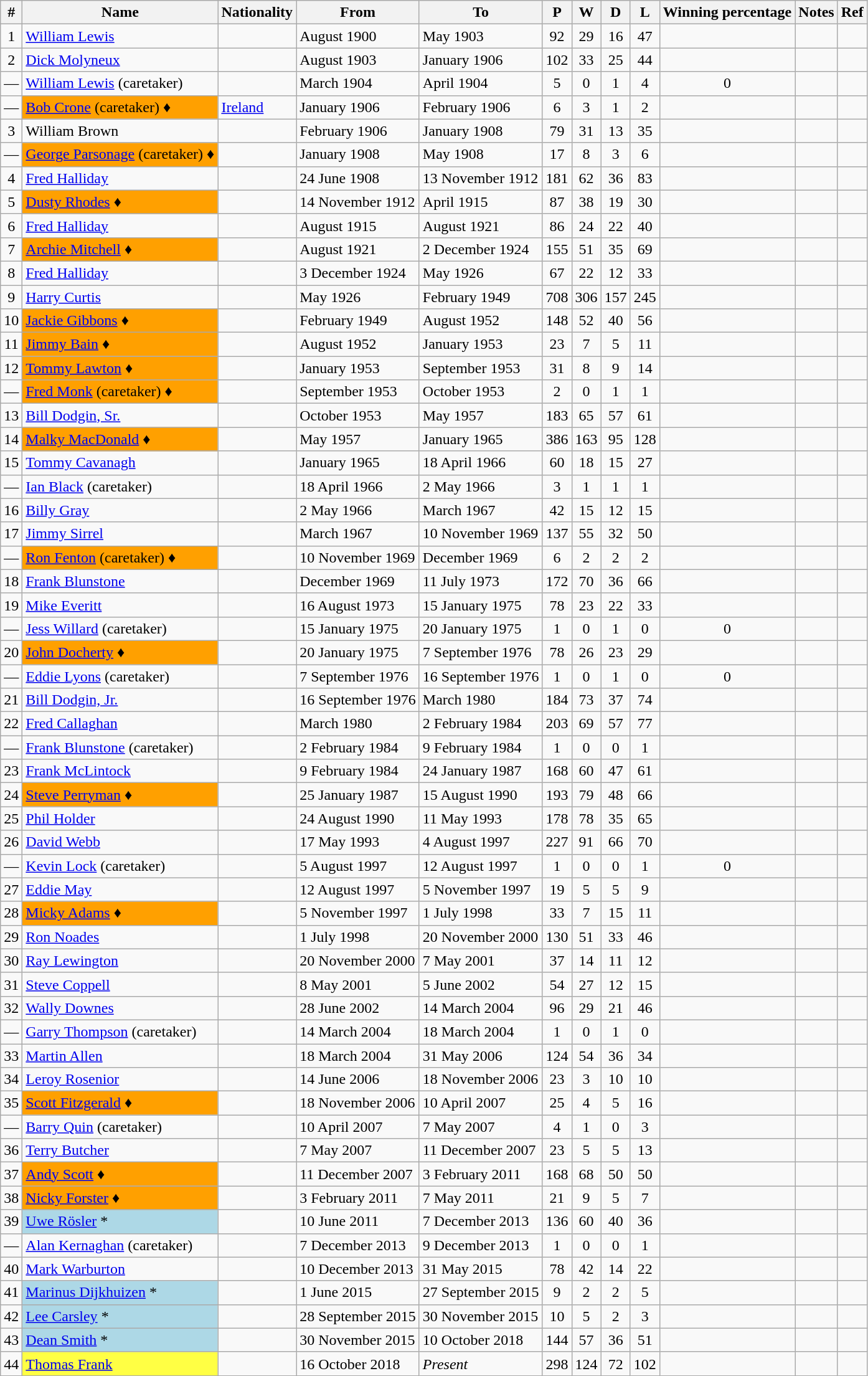<table class="wikitable sortable plainrowheaders" style="text-align: center">
<tr>
<th>#</th>
<th>Name</th>
<th>Nationality</th>
<th>From</th>
<th>To</th>
<th>P</th>
<th>W</th>
<th>D</th>
<th>L</th>
<th>Winning percentage</th>
<th>Notes</th>
<th>Ref</th>
</tr>
<tr>
<td>1</td>
<td align=left><a href='#'>William Lewis</a></td>
<td style="text-align:left;"></td>
<td align=left>August 1900</td>
<td align=left>May 1903</td>
<td>92</td>
<td>29</td>
<td>16</td>
<td>47</td>
<td></td>
<td></td>
<td></td>
</tr>
<tr>
<td>2</td>
<td align=left><a href='#'>Dick Molyneux</a></td>
<td style="text-align:left;"></td>
<td align=left>August 1903</td>
<td align=left>January 1906</td>
<td>102</td>
<td>33</td>
<td>25</td>
<td>44</td>
<td></td>
<td></td>
<td></td>
</tr>
<tr>
<td>—</td>
<td align=left><a href='#'>William Lewis</a> (caretaker)</td>
<td style="text-align:left;"></td>
<td align=left>March 1904</td>
<td align=left>April 1904</td>
<td>5</td>
<td>0</td>
<td>1</td>
<td>4</td>
<td>0</td>
<td></td>
<td></td>
</tr>
<tr>
<td>—</td>
<td style="text-align:left; background:#ffa000;"><a href='#'>Bob Crone</a> (caretaker) ♦</td>
<td style="text-align:left;"> <a href='#'>Ireland</a></td>
<td style="text-align:left;">January 1906</td>
<td style="text-align:left;">February 1906</td>
<td>6</td>
<td>3</td>
<td>1</td>
<td>2</td>
<td></td>
<td></td>
<td></td>
</tr>
<tr>
<td>3</td>
<td style="text-align:left;">William Brown</td>
<td style="text-align:left;"></td>
<td style="text-align:left;">February 1906</td>
<td style="text-align:left;">January 1908</td>
<td>79</td>
<td>31</td>
<td>13</td>
<td>35</td>
<td></td>
<td></td>
<td></td>
</tr>
<tr>
<td>—</td>
<td style="text-align:left; background:#ffa000;"><a href='#'>George Parsonage</a> (caretaker) ♦</td>
<td style="text-align:left;"></td>
<td align=left>January 1908</td>
<td align=left>May 1908</td>
<td>17</td>
<td>8</td>
<td>3</td>
<td>6</td>
<td></td>
<td></td>
<td></td>
</tr>
<tr>
<td>4</td>
<td style="text-align:left;"><a href='#'>Fred Halliday</a></td>
<td style="text-align:left;"></td>
<td align=left>24 June 1908</td>
<td align=left>13 November 1912</td>
<td>181</td>
<td>62</td>
<td>36</td>
<td>83</td>
<td></td>
<td></td>
<td></td>
</tr>
<tr>
<td>5</td>
<td style="text-align:left; background:#ffa000;"><a href='#'>Dusty Rhodes</a> ♦</td>
<td style="text-align:left;"></td>
<td align=left>14 November 1912</td>
<td align=left>April 1915</td>
<td>87</td>
<td>38</td>
<td>19</td>
<td>30</td>
<td></td>
<td></td>
<td></td>
</tr>
<tr>
<td>6</td>
<td style="text-align:left;"><a href='#'>Fred Halliday</a></td>
<td style="text-align:left;"></td>
<td align=left>August 1915</td>
<td align=left>August 1921</td>
<td>86</td>
<td>24</td>
<td>22</td>
<td>40</td>
<td></td>
<td></td>
<td></td>
</tr>
<tr>
<td>7</td>
<td style="text-align:left; background:#ffa000;"><a href='#'>Archie Mitchell</a> ♦</td>
<td style="text-align:left;"></td>
<td align=left>August 1921</td>
<td align=left>2 December 1924</td>
<td>155</td>
<td>51</td>
<td>35</td>
<td>69</td>
<td></td>
<td></td>
<td></td>
</tr>
<tr>
<td>8</td>
<td style="text-align:left;"><a href='#'>Fred Halliday</a></td>
<td style="text-align:left;"></td>
<td align=left>3 December 1924</td>
<td align=left>May 1926</td>
<td>67</td>
<td>22</td>
<td>12</td>
<td>33</td>
<td></td>
<td></td>
<td></td>
</tr>
<tr>
<td>9</td>
<td align=left><a href='#'>Harry Curtis</a></td>
<td style="text-align:left;"></td>
<td align=left>May 1926</td>
<td align=left>February 1949</td>
<td>708</td>
<td>306</td>
<td>157</td>
<td>245</td>
<td></td>
<td></td>
<td></td>
</tr>
<tr>
<td>10</td>
<td style="text-align:left; background:#ffa000;"><a href='#'>Jackie Gibbons</a> ♦</td>
<td style="text-align:left;"></td>
<td align=left>February 1949</td>
<td align=left>August 1952</td>
<td>148</td>
<td>52</td>
<td>40</td>
<td>56</td>
<td></td>
<td></td>
<td></td>
</tr>
<tr>
<td>11</td>
<td style="text-align:left; background:#ffa000;"><a href='#'>Jimmy Bain</a> ♦</td>
<td style="text-align:left;"></td>
<td align=left>August 1952</td>
<td align=left>January 1953</td>
<td>23</td>
<td>7</td>
<td>5</td>
<td>11</td>
<td></td>
<td></td>
<td></td>
</tr>
<tr>
<td>12</td>
<td style="text-align:left; background:#ffa000;"><a href='#'>Tommy Lawton</a> ♦</td>
<td style="text-align:left;"></td>
<td align=left>January 1953</td>
<td align=left>September 1953</td>
<td>31</td>
<td>8</td>
<td>9</td>
<td>14</td>
<td></td>
<td></td>
<td></td>
</tr>
<tr>
<td>—</td>
<td style="text-align:left; background:#ffa000;"><a href='#'>Fred Monk</a> (caretaker) ♦</td>
<td align=left></td>
<td align=left>September 1953</td>
<td align=left>October 1953</td>
<td>2</td>
<td>0</td>
<td>1</td>
<td>1</td>
<td></td>
<td></td>
<td></td>
</tr>
<tr>
<td>13</td>
<td align=left><a href='#'>Bill Dodgin, Sr.</a></td>
<td style="text-align:left;"></td>
<td align=left>October 1953</td>
<td align=left>May 1957</td>
<td>183</td>
<td>65</td>
<td>57</td>
<td>61</td>
<td></td>
<td></td>
<td></td>
</tr>
<tr>
<td>14</td>
<td style="text-align:left; background:#ffa000;"><a href='#'>Malky MacDonald</a> ♦</td>
<td style="text-align:left;"></td>
<td align=left>May 1957</td>
<td align=left>January 1965</td>
<td>386</td>
<td>163</td>
<td>95</td>
<td>128</td>
<td></td>
<td></td>
<td></td>
</tr>
<tr>
<td>15</td>
<td align=left><a href='#'>Tommy Cavanagh</a></td>
<td style="text-align:left;"></td>
<td align=left>January 1965</td>
<td align=left>18 April 1966</td>
<td>60</td>
<td>18</td>
<td>15</td>
<td>27</td>
<td></td>
<td></td>
<td></td>
</tr>
<tr>
<td>—</td>
<td style="text-align:left;"><a href='#'>Ian Black</a> (caretaker)</td>
<td style="text-align:left;"></td>
<td style="text-align:left;">18 April 1966</td>
<td style="text-align:left;">2 May 1966</td>
<td>3</td>
<td>1</td>
<td>1</td>
<td>1</td>
<td></td>
<td></td>
<td></td>
</tr>
<tr>
<td>16</td>
<td style="text-align:left;"><a href='#'>Billy Gray</a></td>
<td style="text-align:left;"></td>
<td align="left">2 May 1966</td>
<td align="left">March 1967</td>
<td>42</td>
<td>15</td>
<td>12</td>
<td>15</td>
<td></td>
<td></td>
<td></td>
</tr>
<tr>
<td>17</td>
<td align=left><a href='#'>Jimmy Sirrel</a></td>
<td style="text-align:left;"></td>
<td align=left>March 1967</td>
<td align=left>10 November 1969</td>
<td>137</td>
<td>55</td>
<td>32</td>
<td>50</td>
<td></td>
<td></td>
<td></td>
</tr>
<tr>
<td>—</td>
<td style="text-align:left; background:#ffa000;"><a href='#'>Ron Fenton</a> (caretaker) ♦</td>
<td style="text-align:left;"></td>
<td align=left>10 November 1969</td>
<td align=left>December 1969</td>
<td>6</td>
<td>2</td>
<td>2</td>
<td>2</td>
<td></td>
<td></td>
<td></td>
</tr>
<tr>
<td>18</td>
<td align=left><a href='#'>Frank Blunstone</a></td>
<td style="text-align:left;"></td>
<td align=left>December 1969</td>
<td align=left>11 July 1973</td>
<td>172</td>
<td>70</td>
<td>36</td>
<td>66</td>
<td></td>
<td></td>
<td></td>
</tr>
<tr>
<td>19</td>
<td style="text-align:left;"><a href='#'>Mike Everitt</a></td>
<td style="text-align:left;"></td>
<td align=left>16 August 1973</td>
<td align=left>15 January 1975</td>
<td>78</td>
<td>23</td>
<td>22</td>
<td>33</td>
<td></td>
<td></td>
<td></td>
</tr>
<tr>
<td>—</td>
<td align=left><a href='#'>Jess Willard</a> (caretaker)</td>
<td align=left></td>
<td align=left>15 January 1975</td>
<td align=left>20 January 1975</td>
<td>1</td>
<td>0</td>
<td>1</td>
<td>0</td>
<td>0</td>
<td></td>
<td></td>
</tr>
<tr>
<td>20</td>
<td style="text-align:left; background:#ffa000;"><a href='#'>John Docherty</a> ♦</td>
<td style="text-align:left;"></td>
<td align=left>20 January 1975</td>
<td align=left>7 September 1976</td>
<td>78</td>
<td>26</td>
<td>23</td>
<td>29</td>
<td></td>
<td></td>
<td></td>
</tr>
<tr>
<td>—</td>
<td align=left><a href='#'>Eddie Lyons</a> (caretaker)</td>
<td align=left></td>
<td align=left>7 September 1976</td>
<td align=left>16 September 1976</td>
<td>1</td>
<td>0</td>
<td>1</td>
<td>0</td>
<td>0</td>
<td></td>
<td></td>
</tr>
<tr>
<td>21</td>
<td align=left><a href='#'>Bill Dodgin, Jr.</a></td>
<td style="text-align:left;"></td>
<td align=left>16 September 1976</td>
<td align=left>March 1980</td>
<td>184</td>
<td>73</td>
<td>37</td>
<td>74</td>
<td></td>
<td></td>
<td></td>
</tr>
<tr>
<td>22</td>
<td align=left><a href='#'>Fred Callaghan</a></td>
<td style="text-align:left;"></td>
<td align=left>March 1980</td>
<td align=left>2 February 1984</td>
<td>203</td>
<td>69</td>
<td>57</td>
<td>77</td>
<td></td>
<td></td>
<td></td>
</tr>
<tr>
<td>—</td>
<td align=left><a href='#'>Frank Blunstone</a> (caretaker)</td>
<td style="text-align:left;"></td>
<td align=left>2 February 1984</td>
<td align=left>9 February 1984</td>
<td>1</td>
<td>0</td>
<td>0</td>
<td>1</td>
<td></td>
<td></td>
<td></td>
</tr>
<tr>
<td>23</td>
<td align=left><a href='#'>Frank McLintock</a></td>
<td style="text-align:left;"></td>
<td align=left>9 February 1984</td>
<td align=left>24 January 1987</td>
<td>168</td>
<td>60</td>
<td>47</td>
<td>61</td>
<td></td>
<td></td>
<td></td>
</tr>
<tr>
<td>24</td>
<td style="text-align:left; background:#ffa000;"><a href='#'>Steve Perryman</a> ♦</td>
<td style="text-align:left;"></td>
<td align=left>25 January 1987</td>
<td align=left>15 August 1990</td>
<td>193</td>
<td>79</td>
<td>48</td>
<td>66</td>
<td></td>
<td></td>
<td></td>
</tr>
<tr>
<td>25</td>
<td align=left><a href='#'>Phil Holder</a></td>
<td style="text-align:left;"></td>
<td align=left>24 August 1990</td>
<td align=left>11 May 1993</td>
<td>178</td>
<td>78</td>
<td>35</td>
<td>65</td>
<td></td>
<td></td>
<td></td>
</tr>
<tr>
<td>26</td>
<td align=left><a href='#'>David Webb</a></td>
<td style="text-align:left;"></td>
<td align=left>17 May 1993</td>
<td align=left>4 August 1997</td>
<td>227</td>
<td>91</td>
<td>66</td>
<td>70</td>
<td></td>
<td></td>
<td></td>
</tr>
<tr>
<td>—</td>
<td align="left"><a href='#'>Kevin Lock</a> (caretaker)</td>
<td align="left"></td>
<td align="left">5 August 1997</td>
<td align="left">12 August 1997</td>
<td>1</td>
<td>0</td>
<td>0</td>
<td>1</td>
<td>0</td>
<td></td>
<td></td>
</tr>
<tr>
<td>27</td>
<td align="left"><a href='#'>Eddie May</a></td>
<td style="text-align:left;"></td>
<td align="left">12 August 1997</td>
<td align="left">5 November 1997</td>
<td>19</td>
<td>5</td>
<td>5</td>
<td>9</td>
<td></td>
<td></td>
<td></td>
</tr>
<tr>
<td>28</td>
<td style="text-align:left; background:#ffa000;"><a href='#'>Micky Adams</a> ♦</td>
<td style="text-align:left;"></td>
<td align=left>5 November 1997</td>
<td align=left>1 July 1998</td>
<td>33</td>
<td>7</td>
<td>15</td>
<td>11</td>
<td></td>
<td></td>
<td></td>
</tr>
<tr>
<td>29</td>
<td align=left><a href='#'>Ron Noades</a></td>
<td style="text-align:left;"></td>
<td align=left>1 July 1998</td>
<td align=left>20 November 2000</td>
<td>130</td>
<td>51</td>
<td>33</td>
<td>46</td>
<td></td>
<td></td>
<td></td>
</tr>
<tr>
<td>30</td>
<td align=left><a href='#'>Ray Lewington</a></td>
<td style="text-align:left;"></td>
<td align=left>20 November 2000</td>
<td align=left>7 May 2001</td>
<td>37</td>
<td>14</td>
<td>11</td>
<td>12</td>
<td></td>
<td></td>
<td></td>
</tr>
<tr>
<td>31</td>
<td align=left><a href='#'>Steve Coppell</a></td>
<td style="text-align:left;"></td>
<td align=left>8 May 2001</td>
<td align=left>5 June 2002</td>
<td>54</td>
<td>27</td>
<td>12</td>
<td>15</td>
<td></td>
<td></td>
<td></td>
</tr>
<tr>
<td>32</td>
<td style="text-align:left;"><a href='#'>Wally Downes</a></td>
<td style="text-align:left;"></td>
<td align=left>28 June 2002</td>
<td align=left>14 March 2004</td>
<td>96</td>
<td>29</td>
<td>21</td>
<td>46</td>
<td></td>
<td></td>
<td></td>
</tr>
<tr>
<td>—</td>
<td style="text-align:left;"><a href='#'>Garry Thompson</a> (caretaker)</td>
<td style="text-align:left;"></td>
<td align=left>14 March 2004</td>
<td align=left>18 March 2004</td>
<td>1</td>
<td>0</td>
<td>1</td>
<td>0</td>
<td></td>
<td></td>
<td></td>
</tr>
<tr>
<td>33</td>
<td align=left><a href='#'>Martin Allen</a></td>
<td style="text-align:left;"></td>
<td align=left>18 March 2004</td>
<td align=left>31 May 2006</td>
<td>124</td>
<td>54</td>
<td>36</td>
<td>34</td>
<td></td>
<td></td>
<td></td>
</tr>
<tr>
<td>34</td>
<td align=left><a href='#'>Leroy Rosenior</a></td>
<td style="text-align:left;"></td>
<td align=left>14 June 2006</td>
<td align=left>18 November 2006</td>
<td>23</td>
<td>3</td>
<td>10</td>
<td>10</td>
<td></td>
<td></td>
<td></td>
</tr>
<tr>
<td>35</td>
<td style="text-align:left; background:#ffa000;"><a href='#'>Scott Fitzgerald</a> ♦</td>
<td style="text-align:left;"></td>
<td align=left>18 November 2006</td>
<td align=left>10 April 2007</td>
<td>25</td>
<td>4</td>
<td>5</td>
<td>16</td>
<td></td>
<td></td>
<td></td>
</tr>
<tr>
<td>—</td>
<td style="text-align:left;"><a href='#'>Barry Quin</a> (caretaker)</td>
<td style="text-align:left;"></td>
<td align=left>10 April 2007</td>
<td align=left>7 May 2007</td>
<td>4</td>
<td>1</td>
<td>0</td>
<td>3</td>
<td></td>
<td></td>
<td></td>
</tr>
<tr>
<td>36</td>
<td style="text-align:left;"><a href='#'>Terry Butcher</a></td>
<td style="text-align:left;"></td>
<td align=left>7 May 2007</td>
<td align=left>11 December 2007</td>
<td>23</td>
<td>5</td>
<td>5</td>
<td>13</td>
<td></td>
<td></td>
<td></td>
</tr>
<tr>
<td>37</td>
<td style="text-align:left; background:#ffa000;"><a href='#'>Andy Scott</a> ♦</td>
<td style="text-align:left;"></td>
<td align=left>11 December 2007</td>
<td align=left>3 February 2011</td>
<td>168</td>
<td>68</td>
<td>50</td>
<td>50</td>
<td></td>
<td><br></td>
<td></td>
</tr>
<tr>
<td>38</td>
<td style="text-align:left; background:#ffa000;"><a href='#'>Nicky Forster</a> ♦</td>
<td style="text-align:left;"></td>
<td align=left>3 February 2011</td>
<td align=left>7 May 2011</td>
<td>21</td>
<td>9</td>
<td>5</td>
<td>7</td>
<td></td>
<td></td>
<td></td>
</tr>
<tr>
<td>39</td>
<td style="text-align:left; background:lightblue;"><a href='#'>Uwe Rösler</a> *</td>
<td style="text-align:left;"></td>
<td align=left>10 June 2011</td>
<td align=left>7 December 2013</td>
<td>136</td>
<td>60</td>
<td>40</td>
<td>36</td>
<td></td>
<td></td>
<td></td>
</tr>
<tr>
<td>—</td>
<td style="text-align:left;"><a href='#'>Alan Kernaghan</a> (caretaker)</td>
<td style="text-align:left;"></td>
<td align=left>7 December 2013</td>
<td align=left>9 December 2013</td>
<td>1</td>
<td>0</td>
<td>0</td>
<td>1</td>
<td></td>
<td></td>
<td></td>
</tr>
<tr>
<td>40</td>
<td style="text-align:left;"><a href='#'>Mark Warburton</a></td>
<td style="text-align:left;"></td>
<td align=left>10 December 2013</td>
<td align=left>31 May 2015</td>
<td>78</td>
<td>42</td>
<td>14</td>
<td>22</td>
<td></td>
<td></td>
<td></td>
</tr>
<tr>
<td>41</td>
<td style="text-align:left; background:lightblue;"><a href='#'>Marinus Dijkhuizen</a> *</td>
<td style="text-align:left;"></td>
<td align=left>1 June 2015</td>
<td align=left>27 September 2015</td>
<td>9</td>
<td>2</td>
<td>2</td>
<td>5</td>
<td></td>
<td></td>
<td></td>
</tr>
<tr>
<td>42</td>
<td style="text-align:left; background:lightblue;"><a href='#'>Lee Carsley</a> *</td>
<td style="text-align:left;"></td>
<td align=left>28 September 2015</td>
<td align=left>30 November 2015</td>
<td>10</td>
<td>5</td>
<td>2</td>
<td>3</td>
<td></td>
<td></td>
<td></td>
</tr>
<tr>
<td>43</td>
<td style="text-align:left; background:lightblue;"><a href='#'>Dean Smith</a> *</td>
<td style="text-align:left;"></td>
<td align=left>30 November 2015</td>
<td align=left>10 October 2018</td>
<td>144</td>
<td>57</td>
<td>36</td>
<td>51</td>
<td></td>
<td></td>
<td></td>
</tr>
<tr>
<td>44</td>
<td style="text-align:left; background:#ff4;"><a href='#'>Thomas Frank</a> </td>
<td style="text-align:left;"></td>
<td align=left>16 October 2018</td>
<td align=left><em>Present</em></td>
<td>298</td>
<td>124</td>
<td>72</td>
<td>102</td>
<td></td>
<td></td>
<td></td>
</tr>
</table>
